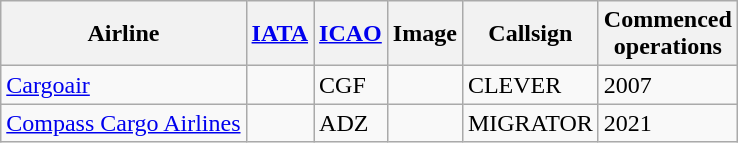<table class="wikitable">
<tr valign="middle">
<th>Airline</th>
<th><a href='#'>IATA</a></th>
<th><a href='#'>ICAO</a></th>
<th>Image</th>
<th>Callsign</th>
<th>Commenced<br>operations</th>
</tr>
<tr>
<td><a href='#'>Cargoair</a></td>
<td></td>
<td>CGF</td>
<td></td>
<td>CLEVER</td>
<td>2007</td>
</tr>
<tr>
<td><a href='#'>Compass Cargo Airlines</a></td>
<td></td>
<td>ADZ</td>
<td></td>
<td>MIGRATOR</td>
<td>2021</td>
</tr>
</table>
